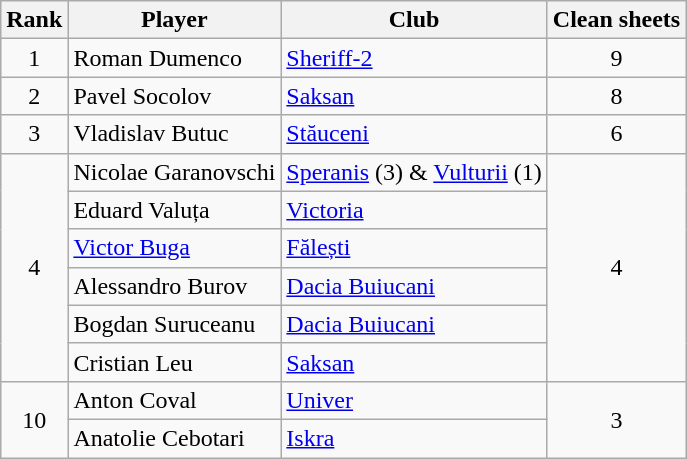<table class="wikitable" style="text-align:center">
<tr>
<th>Rank</th>
<th>Player</th>
<th>Club</th>
<th>Clean sheets</th>
</tr>
<tr>
<td rowspan="1">1</td>
<td align="left"> Roman Dumenco</td>
<td align="left"><a href='#'>Sheriff-2</a></td>
<td rowspan="1">9</td>
</tr>
<tr>
<td rowspan="1">2</td>
<td align="left"> Pavel Socolov</td>
<td align="left"><a href='#'>Saksan</a></td>
<td rowspan="1">8</td>
</tr>
<tr>
<td rowspan="1">3</td>
<td align="left"> Vladislav Butuc</td>
<td align="left"><a href='#'>Stăuceni</a></td>
<td rowspan="1">6</td>
</tr>
<tr>
<td rowspan="6">4</td>
<td align="left"> Nicolae Garanovschi</td>
<td><a href='#'>Speranis</a> (3) & <a href='#'>Vulturii</a> (1)</td>
<td rowspan="6">4</td>
</tr>
<tr>
<td align="left"> Eduard Valuța</td>
<td align="left"><a href='#'>Victoria</a></td>
</tr>
<tr>
<td align="left"> <a href='#'>Victor Buga</a></td>
<td align="left"><a href='#'>Fălești</a></td>
</tr>
<tr>
<td align="left"> Alessandro Burov</td>
<td align="left"><a href='#'>Dacia Buiucani</a></td>
</tr>
<tr>
<td align="left"> Bogdan Suruceanu</td>
<td align="left"><a href='#'>Dacia Buiucani</a></td>
</tr>
<tr>
<td align="left"> Cristian Leu</td>
<td align="left"><a href='#'>Saksan</a></td>
</tr>
<tr>
<td rowspan="2">10</td>
<td align="left"> Anton Coval</td>
<td align="left"><a href='#'>Univer</a></td>
<td rowspan="2">3</td>
</tr>
<tr>
<td align="left"> Anatolie Cebotari</td>
<td align="left"><a href='#'>Iskra</a></td>
</tr>
</table>
